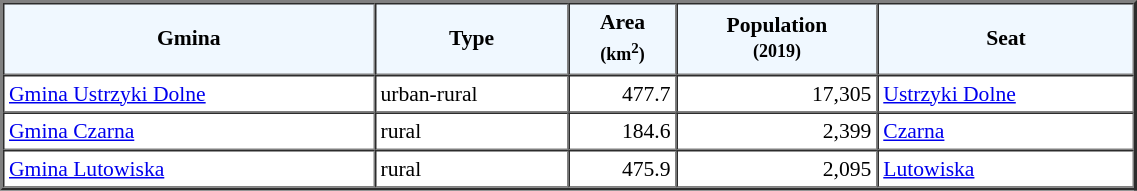<table width="60%" border="2" cellpadding="3" cellspacing="0" style="font-size:90%;line-height:120%;">
<tr bgcolor="F0F8FF">
<td style="text-align:center;"><strong>Gmina</strong></td>
<td style="text-align:center;"><strong>Type</strong></td>
<td style="text-align:center;"><strong>Area<br><small>(km<sup>2</sup>)</small></strong></td>
<td style="text-align:center;"><strong>Population<br><small>(2019)</small></strong></td>
<td style="text-align:center;"><strong>Seat</strong></td>
</tr>
<tr>
<td><a href='#'>Gmina Ustrzyki Dolne</a></td>
<td>urban-rural</td>
<td style="text-align:right;">477.7</td>
<td style="text-align:right;">17,305</td>
<td><a href='#'>Ustrzyki Dolne</a></td>
</tr>
<tr>
<td><a href='#'>Gmina Czarna</a></td>
<td>rural</td>
<td style="text-align:right;">184.6</td>
<td style="text-align:right;">2,399</td>
<td><a href='#'>Czarna</a></td>
</tr>
<tr>
<td><a href='#'>Gmina Lutowiska</a></td>
<td>rural</td>
<td style="text-align:right;">475.9</td>
<td style="text-align:right;">2,095</td>
<td><a href='#'>Lutowiska</a></td>
</tr>
<tr>
</tr>
</table>
